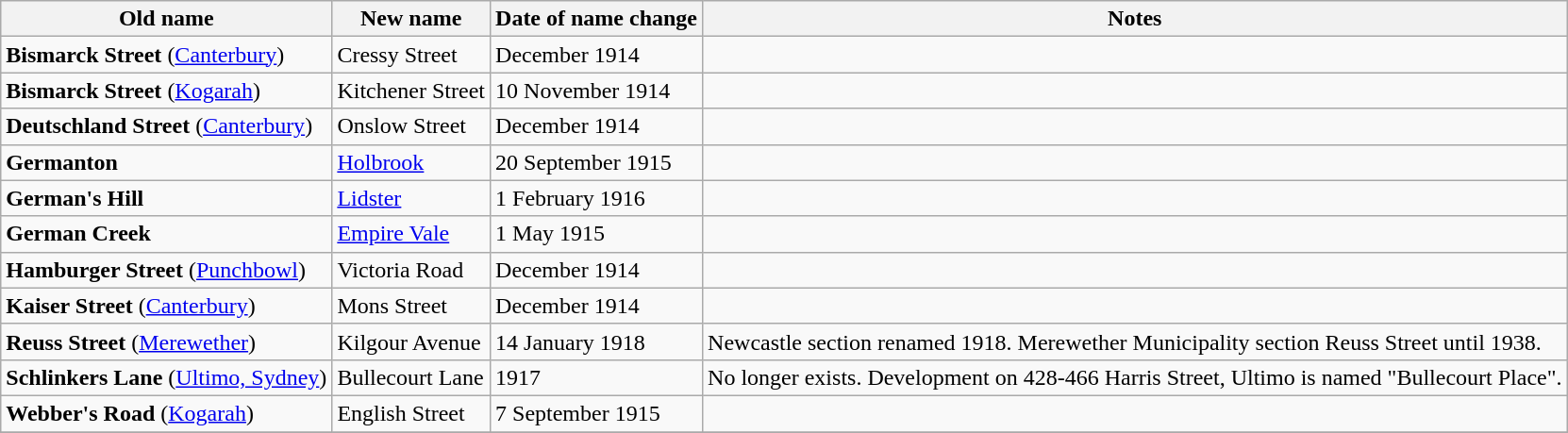<table class="wikitable sortable">
<tr>
<th>Old name</th>
<th>New name</th>
<th>Date of name change</th>
<th>Notes</th>
</tr>
<tr>
<td><strong>Bismarck Street</strong> (<a href='#'>Canterbury</a>)</td>
<td>Cressy Street</td>
<td>December 1914</td>
<td></td>
</tr>
<tr>
<td><strong>Bismarck Street</strong> (<a href='#'>Kogarah</a>)</td>
<td>Kitchener Street</td>
<td>10 November 1914</td>
<td></td>
</tr>
<tr>
<td><strong>Deutschland Street</strong> (<a href='#'>Canterbury</a>)</td>
<td>Onslow Street</td>
<td>December 1914</td>
<td></td>
</tr>
<tr>
<td><strong>Germanton</strong></td>
<td><a href='#'>Holbrook</a></td>
<td>20 September 1915</td>
<td></td>
</tr>
<tr>
<td><strong>German's Hill</strong></td>
<td><a href='#'>Lidster</a></td>
<td>1 February 1916</td>
<td></td>
</tr>
<tr>
<td><strong>German Creek</strong></td>
<td><a href='#'>Empire Vale</a></td>
<td>1 May 1915</td>
<td></td>
</tr>
<tr>
<td><strong>Hamburger Street</strong> (<a href='#'>Punchbowl</a>)</td>
<td>Victoria Road</td>
<td>December 1914</td>
<td></td>
</tr>
<tr>
<td><strong>Kaiser Street</strong> (<a href='#'>Canterbury</a>)</td>
<td>Mons Street</td>
<td>December 1914</td>
<td></td>
</tr>
<tr>
<td><strong>Reuss Street</strong> (<a href='#'>Merewether</a>)</td>
<td>Kilgour Avenue</td>
<td>14 January 1918</td>
<td>Newcastle section renamed 1918. Merewether Municipality section Reuss Street until 1938.</td>
</tr>
<tr>
<td><strong>Schlinkers Lane</strong> (<a href='#'>Ultimo, Sydney</a>)</td>
<td>Bullecourt Lane</td>
<td>1917</td>
<td>No longer exists. Development on 428-466 Harris Street, Ultimo is named "Bullecourt Place".</td>
</tr>
<tr>
<td><strong>Webber's Road</strong> (<a href='#'>Kogarah</a>)</td>
<td>English Street</td>
<td>7 September 1915</td>
<td></td>
</tr>
<tr>
</tr>
</table>
